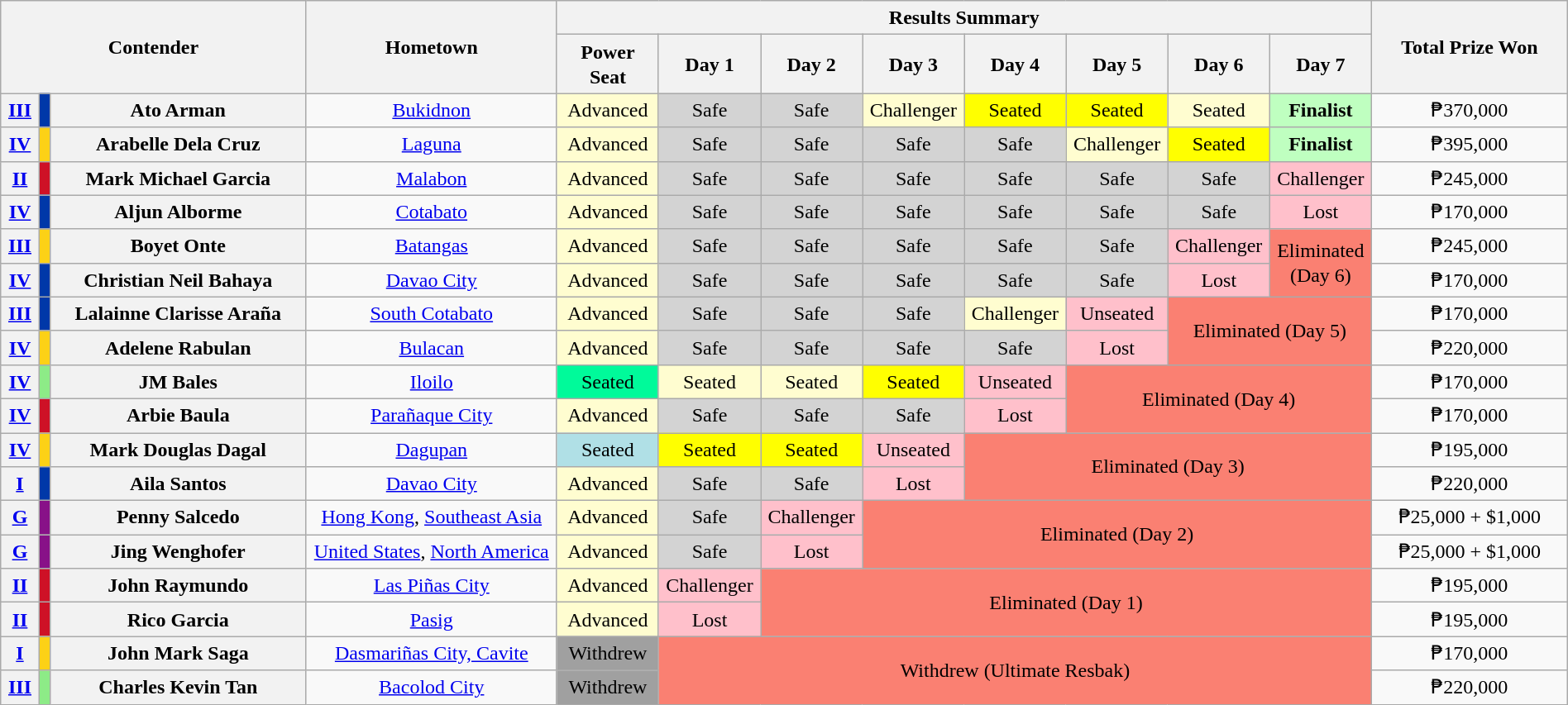<table class="wikitable" style="text-align:center;line-height:20px;width:100%;font-size:100%;">
<tr>
<th colspan="3" rowspan="2">Contender</th>
<th rowspan="2" width="16%">Hometown</th>
<th colspan="8">Results Summary</th>
<th rowspan="2" width="12.5%">Total Prize Won</th>
</tr>
<tr>
<th width="6.5%">Power Seat</th>
<th width="6.5%">Day 1</th>
<th width="6.5%">Day 2</th>
<th width="6.5%">Day 3</th>
<th width="6.5%">Day 4</th>
<th width="6.5%">Day 5</th>
<th width="6.5%">Day 6</th>
<th width="6.5%">Day 7</th>
</tr>
<tr>
<th><a href='#'>III</a></th>
<th style="background:#0038A8"></th>
<th>Ato Arman</th>
<td><a href='#'>Bukidnon</a></td>
<td style="background:#fffdd0">Advanced</td>
<td style="background:lightgray">Safe</td>
<td style="background:lightgray">Safe</td>
<td style="background:#fffdd0">Challenger</td>
<td style="background:yellow">Seated</td>
<td style="background:yellow">Seated</td>
<td style="background:#fffdd0">Seated</td>
<td style="background:#BFFFC0"><strong>Finalist</strong></td>
<td>₱370,000</td>
</tr>
<tr>
<th><a href='#'>IV</a></th>
<th style="background:#FCD116"></th>
<th>Arabelle Dela Cruz</th>
<td><a href='#'>Laguna</a></td>
<td style="background:#fffdd0">Advanced</td>
<td style="background:lightgray">Safe</td>
<td style="background:lightgray">Safe</td>
<td style="background:lightgray">Safe</td>
<td style="background:lightgray">Safe</td>
<td style="background:#fffdd0">Challenger</td>
<td style="background:yellow">Seated</td>
<td style="background:#BFFFC0"><strong>Finalist</strong></td>
<td>₱395,000</td>
</tr>
<tr>
<th><a href='#'>II</a></th>
<th style="background:#CE1126"></th>
<th>Mark Michael Garcia</th>
<td><a href='#'>Malabon</a></td>
<td style="background:#fffdd0">Advanced</td>
<td style="background:lightgray">Safe</td>
<td style="background:lightgray">Safe</td>
<td style="background:lightgray">Safe</td>
<td style="background:lightgray">Safe</td>
<td style="background:lightgray">Safe</td>
<td style="background:lightgray">Safe</td>
<td style="background:pink">Challenger</td>
<td>₱245,000</td>
</tr>
<tr>
<th><a href='#'>IV</a></th>
<th style="background:#0038A8"></th>
<th>Aljun Alborme</th>
<td><a href='#'>Cotabato</a></td>
<td style="background:#fffdd0">Advanced</td>
<td style="background:lightgray">Safe</td>
<td style="background:lightgray">Safe</td>
<td style="background:lightgray">Safe</td>
<td style="background:lightgray">Safe</td>
<td style="background:lightgray">Safe</td>
<td style="background:lightgray">Safe</td>
<td style="background:pink">Lost</td>
<td>₱170,000</td>
</tr>
<tr>
<th><a href='#'>III</a></th>
<th style="background:#FCD116"></th>
<th>Boyet Onte</th>
<td><a href='#'>Batangas</a></td>
<td style="background:#fffdd0">Advanced</td>
<td style="background:lightgray">Safe</td>
<td style="background:lightgray">Safe</td>
<td style="background:lightgray">Safe</td>
<td style="background:lightgray">Safe</td>
<td style="background:lightgray">Safe</td>
<td style="background:pink">Challenger</td>
<td rowspan="2" style="background:salmon">Eliminated (Day 6)</td>
<td>₱245,000</td>
</tr>
<tr>
<th><a href='#'>IV</a></th>
<th style="background:#0038A8"></th>
<th>Christian Neil Bahaya</th>
<td><a href='#'>Davao City</a></td>
<td style="background:#fffdd0">Advanced</td>
<td style="background:lightgray">Safe</td>
<td style="background:lightgray">Safe</td>
<td style="background:lightgray">Safe</td>
<td style="background:lightgray">Safe</td>
<td style="background:lightgray">Safe</td>
<td style="background:pink">Lost</td>
<td>₱170,000</td>
</tr>
<tr>
<th><a href='#'>III</a></th>
<th style="background:#0038A8"></th>
<th>Lalainne Clarisse Araña</th>
<td><a href='#'>South Cotabato</a></td>
<td style="background:#fffdd0">Advanced</td>
<td style="background:lightgray">Safe</td>
<td style="background:lightgray">Safe</td>
<td style="background:lightgray">Safe</td>
<td style="background:#fffdd0">Challenger</td>
<td style="background:pink">Unseated</td>
<td colspan="2" rowspan="2" style="background:salmon">Eliminated (Day 5)</td>
<td>₱170,000</td>
</tr>
<tr>
<th><a href='#'>IV</a></th>
<th style="background:#FCD116"></th>
<th>Adelene Rabulan</th>
<td><a href='#'>Bulacan</a></td>
<td style="background:#fffdd0">Advanced</td>
<td style="background:lightgray">Safe</td>
<td style="background:lightgray">Safe</td>
<td style="background:lightgray">Safe</td>
<td style="background:lightgray">Safe</td>
<td style="background:pink">Lost</td>
<td>₱220,000</td>
</tr>
<tr>
<th><a href='#'>IV</a></th>
<th style="background:#8deb87"></th>
<th>JM Bales</th>
<td><a href='#'>Iloilo</a></td>
<td style="background:#00FA9A">Seated</td>
<td style="background:#fffdd0">Seated</td>
<td style="background:#fffdd0">Seated</td>
<td style="background:yellow">Seated</td>
<td style="background:pink">Unseated</td>
<td colspan="3" rowspan="2" style="background:salmon">Eliminated (Day 4)</td>
<td>₱170,000</td>
</tr>
<tr>
<th><a href='#'>IV</a></th>
<th style="background:#CE1126"></th>
<th>Arbie Baula</th>
<td><a href='#'>Parañaque City</a></td>
<td style="background:#fffdd0">Advanced</td>
<td style="background:lightgray">Safe</td>
<td style="background:lightgray">Safe</td>
<td style="background:lightgray">Safe</td>
<td style="background:pink">Lost</td>
<td>₱170,000</td>
</tr>
<tr>
<th><a href='#'>IV</a></th>
<th style="background:#FCD116"></th>
<th>Mark Douglas Dagal</th>
<td><a href='#'>Dagupan</a></td>
<td style="background:#B0E0E6">Seated</td>
<td style="background:yellow">Seated</td>
<td style="background:yellow">Seated</td>
<td style="background:pink">Unseated</td>
<td colspan="4" rowspan="2" style="background:salmon">Eliminated (Day 3)</td>
<td>₱195,000</td>
</tr>
<tr>
<th><a href='#'>I</a></th>
<th style="background:#0038A8"></th>
<th>Aila Santos</th>
<td><a href='#'>Davao City</a></td>
<td style="background:#fffdd0">Advanced</td>
<td style="background:lightgray">Safe</td>
<td style="background:lightgray">Safe</td>
<td style="background:pink">Lost</td>
<td>₱220,000</td>
</tr>
<tr>
<th><a href='#'>G</a></th>
<th style="background:#881188"></th>
<th>Penny Salcedo</th>
<td><a href='#'>Hong Kong</a>, <a href='#'>Southeast Asia</a></td>
<td style="background:#fffdd0">Advanced</td>
<td style="background:lightgray">Safe</td>
<td style="background:pink">Challenger</td>
<td colspan="5" rowspan="2" style="background:salmon">Eliminated (Day 2)</td>
<td>₱25,000 + $1,000</td>
</tr>
<tr>
<th><a href='#'>G</a></th>
<th style="background:#881188"></th>
<th>Jing Wenghofer</th>
<td><a href='#'>United States</a>, <a href='#'>North America</a></td>
<td style="background:#fffdd0">Advanced</td>
<td style="background:lightgray">Safe</td>
<td style="background:pink">Lost</td>
<td>₱25,000 + $1,000</td>
</tr>
<tr>
<th><a href='#'>II</a></th>
<th style="background:#CE1126"></th>
<th>John Raymundo</th>
<td><a href='#'>Las Piñas City</a></td>
<td style="background:#fffdd0">Advanced</td>
<td style="background:pink">Challenger</td>
<td colspan="6" rowspan="2" style="background:salmon">Eliminated (Day 1)</td>
<td>₱195,000</td>
</tr>
<tr>
<th><a href='#'>II</a></th>
<th style="background:#CE1126"></th>
<th>Rico Garcia</th>
<td><a href='#'>Pasig</a></td>
<td style="background:#fffdd0">Advanced</td>
<td style="background:pink">Lost</td>
<td>₱195,000</td>
</tr>
<tr>
<th><a href='#'>I</a></th>
<th style="background:#FCD116"></th>
<th>John Mark Saga</th>
<td><a href='#'>Dasmariñas City, Cavite</a></td>
<td style="background:#a0a0a0">Withdrew</td>
<td colspan="7" rowspan="2" style="background:salmon">Withdrew (Ultimate Resbak)</td>
<td>₱170,000</td>
</tr>
<tr>
<th><a href='#'>III</a></th>
<th style="background:#8deb87"></th>
<th>Charles Kevin Tan</th>
<td><a href='#'>Bacolod City</a></td>
<td style="background:#a0a0a0">Withdrew</td>
<td>₱220,000</td>
</tr>
</table>
